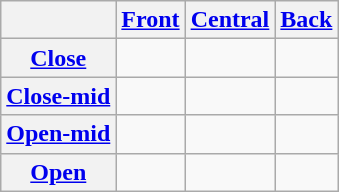<table class="wikitable" style="text-align: center;">
<tr>
<th></th>
<th><a href='#'>Front</a></th>
<th><a href='#'>Central</a></th>
<th><a href='#'>Back</a></th>
</tr>
<tr>
<th><a href='#'>Close</a></th>
<td></td>
<td></td>
<td></td>
</tr>
<tr>
<th><a href='#'>Close-mid</a></th>
<td></td>
<td></td>
<td></td>
</tr>
<tr>
<th><a href='#'>Open-mid</a></th>
<td></td>
<td></td>
<td></td>
</tr>
<tr>
<th><a href='#'>Open</a></th>
<td></td>
<td></td>
<td></td>
</tr>
</table>
